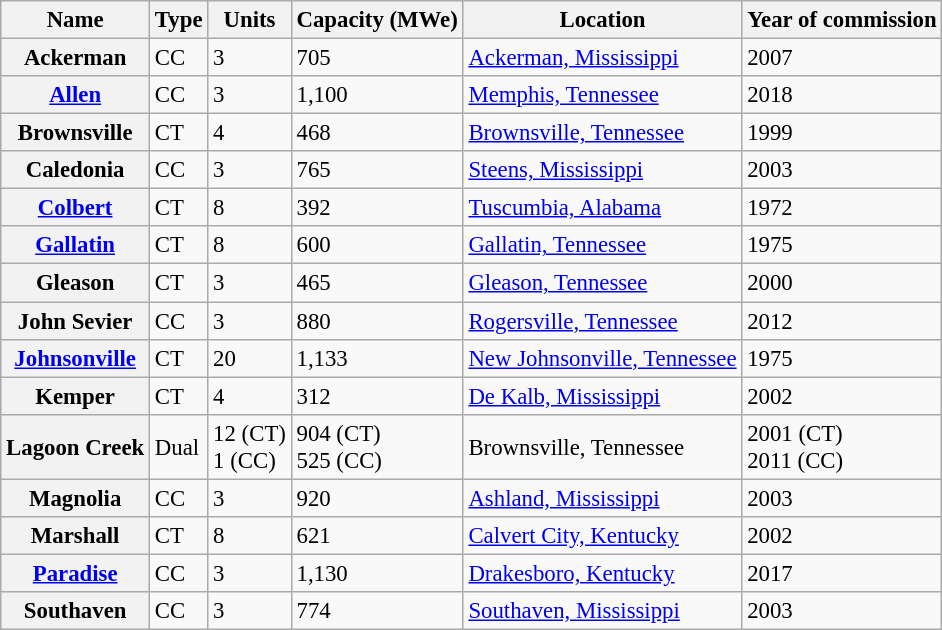<table class="wikitable sortable" style="font-size:95%;">
<tr>
<th scope="col">Name</th>
<th scope="col">Type</th>
<th scope="col">Units</th>
<th scope="col">Capacity (MWe)</th>
<th scope="col">Location</th>
<th scope="col">Year of commission</th>
</tr>
<tr>
<th scope="row">Ackerman</th>
<td>CC</td>
<td>3</td>
<td>705</td>
<td><a href='#'>Ackerman, Mississippi</a></td>
<td>2007</td>
</tr>
<tr>
<th scope="row"><a href='#'>Allen</a></th>
<td>CC</td>
<td>3</td>
<td>1,100</td>
<td><a href='#'>Memphis, Tennessee</a></td>
<td>2018</td>
</tr>
<tr>
<th scope="row">Brownsville</th>
<td>CT</td>
<td>4</td>
<td>468</td>
<td><a href='#'>Brownsville, Tennessee</a></td>
<td>1999</td>
</tr>
<tr>
<th scope="row">Caledonia</th>
<td>CC</td>
<td>3</td>
<td>765</td>
<td><a href='#'>Steens, Mississippi</a></td>
<td>2003</td>
</tr>
<tr>
<th scope="row"><a href='#'>Colbert</a></th>
<td>CT</td>
<td>8</td>
<td>392</td>
<td><a href='#'>Tuscumbia, Alabama</a></td>
<td>1972</td>
</tr>
<tr>
<th scope="row"><a href='#'>Gallatin</a></th>
<td>CT</td>
<td>8</td>
<td>600</td>
<td><a href='#'>Gallatin, Tennessee</a></td>
<td>1975</td>
</tr>
<tr>
<th scope="row">Gleason</th>
<td>CT</td>
<td>3</td>
<td>465</td>
<td><a href='#'>Gleason, Tennessee</a></td>
<td>2000</td>
</tr>
<tr>
<th scope="row">John Sevier</th>
<td>CC</td>
<td>3</td>
<td>880</td>
<td><a href='#'>Rogersville, Tennessee</a></td>
<td>2012</td>
</tr>
<tr>
<th scope="row"><a href='#'>Johnsonville</a></th>
<td>CT</td>
<td>20</td>
<td>1,133</td>
<td><a href='#'>New Johnsonville, Tennessee</a></td>
<td>1975</td>
</tr>
<tr>
<th scope="row">Kemper</th>
<td>CT</td>
<td>4</td>
<td>312</td>
<td><a href='#'>De Kalb, Mississippi</a></td>
<td>2002</td>
</tr>
<tr>
<th scope="row">Lagoon Creek</th>
<td>Dual</td>
<td>12 (CT)<br> 1 (CC)</td>
<td>904 (CT)<br>525 (CC)</td>
<td>Brownsville, Tennessee</td>
<td>2001 (CT)<br>2011 (CC)</td>
</tr>
<tr>
<th scope="row">Magnolia</th>
<td>CC</td>
<td>3</td>
<td>920</td>
<td><a href='#'>Ashland, Mississippi</a></td>
<td>2003</td>
</tr>
<tr>
<th scope="row">Marshall</th>
<td>CT</td>
<td>8</td>
<td>621</td>
<td><a href='#'>Calvert City, Kentucky</a></td>
<td>2002</td>
</tr>
<tr>
<th scope="row"><a href='#'>Paradise</a></th>
<td>CC</td>
<td>3</td>
<td>1,130</td>
<td><a href='#'>Drakesboro, Kentucky</a></td>
<td>2017</td>
</tr>
<tr>
<th scope="row">Southaven</th>
<td>CC</td>
<td>3</td>
<td>774</td>
<td><a href='#'>Southaven, Mississippi</a></td>
<td>2003</td>
</tr>
</table>
